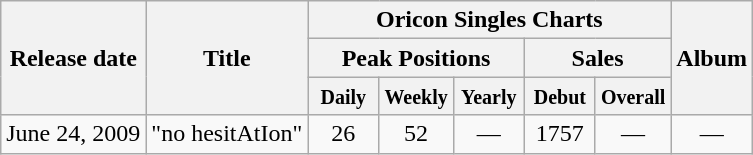<table class="wikitable" style="text-align:center">
<tr ">
<th rowspan="3">Release date</th>
<th rowspan="3">Title</th>
<th colspan="5">Oricon Singles Charts</th>
<th rowspan="3">Album</th>
</tr>
<tr>
<th colspan="3">Peak Positions</th>
<th colspan="2">Sales</th>
</tr>
<tr>
<th style="width:40px;"><small>Daily</small></th>
<th style="width:40px;"><small>Weekly</small></th>
<th style="width:40px;"><small>Yearly</small></th>
<th style="width:40px;"><small>Debut</small></th>
<th style="width:40px;"><small>Overall</small></th>
</tr>
<tr>
<td>June 24, 2009</td>
<td style="text-align:left;">"no hesitAtIon"</td>
<td>26</td>
<td>52</td>
<td>—</td>
<td>1757</td>
<td>—</td>
<td>—</td>
</tr>
</table>
